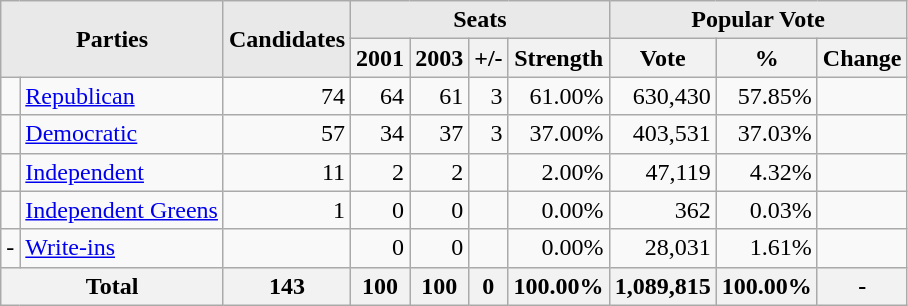<table class="wikitable">
<tr>
<th colspan="2" rowspan="2" align="center" style="background-color:#E9E9E9">Parties</th>
<th rowspan="2" align="center" style="background-color:#E9E9E9">Candidates</th>
<th colspan="4" align="center" style="background-color:#E9E9E9">Seats</th>
<th colspan="3" align="center" style="background-color:#E9E9E9">Popular Vote</th>
</tr>
<tr>
<th align="center">2001</th>
<th align="center">2003</th>
<th align="center">+/-</th>
<th align="center">Strength</th>
<th align="center">Vote</th>
<th align="center">%</th>
<th align="center">Change</th>
</tr>
<tr>
<td></td>
<td align="left"><a href='#'>Republican</a></td>
<td align="right">74</td>
<td align="right" >64</td>
<td align="right" >61</td>
<td align="right"> 3</td>
<td align="right" >61.00%</td>
<td align="right" >630,430</td>
<td align="right" >57.85%</td>
<td align="right"></td>
</tr>
<tr>
<td></td>
<td align="left"><a href='#'>Democratic</a></td>
<td align="right">57</td>
<td align="right">34</td>
<td align="right">37</td>
<td align="right"> 3</td>
<td align="right">37.00%</td>
<td align="right">403,531</td>
<td align="right">37.03%</td>
<td align="right"></td>
</tr>
<tr>
<td></td>
<td><a href='#'>Independent</a></td>
<td align="right">11</td>
<td align="right">2</td>
<td align="right">2</td>
<td align="right"></td>
<td align="right">2.00%</td>
<td align="right">47,119</td>
<td align="right">4.32%</td>
<td align="right"></td>
</tr>
<tr>
<td></td>
<td><a href='#'>Independent Greens</a></td>
<td align="right">1</td>
<td align="right">0</td>
<td align="right">0</td>
<td align="right"></td>
<td align="right">0.00%</td>
<td align="right">362</td>
<td align="right">0.03%</td>
<td align="right"></td>
</tr>
<tr>
<td>-</td>
<td><a href='#'>Write-ins</a></td>
<td align="right"></td>
<td align="right">0</td>
<td align="right">0</td>
<td align="right"></td>
<td align="right">0.00%</td>
<td align="right">28,031</td>
<td align="right">1.61%</td>
<td align="right"></td>
</tr>
<tr>
<th colspan="2" align="center">Total</th>
<th align="center">143</th>
<th align="center">100</th>
<th align="center">100</th>
<th align="center">0</th>
<th align="center">100.00%</th>
<th align="center">1,089,815</th>
<th align="center">100.00%</th>
<th align="center">-</th>
</tr>
</table>
